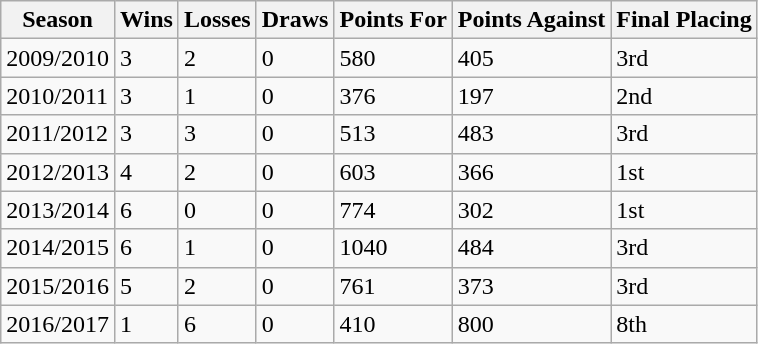<table class="wikitable">
<tr>
<th>Season</th>
<th>Wins</th>
<th>Losses</th>
<th>Draws</th>
<th>Points For</th>
<th>Points Against</th>
<th>Final Placing</th>
</tr>
<tr>
<td>2009/2010</td>
<td>3</td>
<td>2</td>
<td>0</td>
<td>580</td>
<td>405</td>
<td>3rd</td>
</tr>
<tr>
<td>2010/2011</td>
<td>3</td>
<td>1</td>
<td>0</td>
<td>376</td>
<td>197</td>
<td>2nd</td>
</tr>
<tr>
<td>2011/2012</td>
<td>3</td>
<td>3</td>
<td>0</td>
<td>513</td>
<td>483</td>
<td>3rd</td>
</tr>
<tr>
<td>2012/2013</td>
<td>4</td>
<td>2</td>
<td>0</td>
<td>603</td>
<td>366</td>
<td>1st</td>
</tr>
<tr>
<td>2013/2014</td>
<td>6</td>
<td>0</td>
<td>0</td>
<td>774</td>
<td>302</td>
<td>1st</td>
</tr>
<tr>
<td>2014/2015</td>
<td>6</td>
<td>1</td>
<td>0</td>
<td>1040</td>
<td>484</td>
<td>3rd</td>
</tr>
<tr>
<td>2015/2016</td>
<td>5</td>
<td>2</td>
<td>0</td>
<td>761</td>
<td>373</td>
<td>3rd</td>
</tr>
<tr>
<td>2016/2017</td>
<td>1</td>
<td>6</td>
<td>0</td>
<td>410</td>
<td>800</td>
<td>8th</td>
</tr>
</table>
